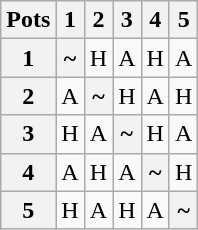<table class="wikitable" style="text-align:center">
<tr>
<th>Pots</th>
<th>1</th>
<th>2</th>
<th>3</th>
<th>4</th>
<th>5</th>
</tr>
<tr>
<th>1</th>
<th>~</th>
<td>H</td>
<td>A</td>
<td>H</td>
<td>A</td>
</tr>
<tr>
<th>2</th>
<td>A</td>
<th>~</th>
<td>H</td>
<td>A</td>
<td>H</td>
</tr>
<tr>
<th>3</th>
<td>H</td>
<td>A</td>
<th>~</th>
<td>H</td>
<td>A</td>
</tr>
<tr>
<th>4</th>
<td>A</td>
<td>H</td>
<td>A</td>
<th>~</th>
<td>H</td>
</tr>
<tr>
<th>5</th>
<td>H</td>
<td>A</td>
<td>H</td>
<td>A</td>
<th>~</th>
</tr>
</table>
